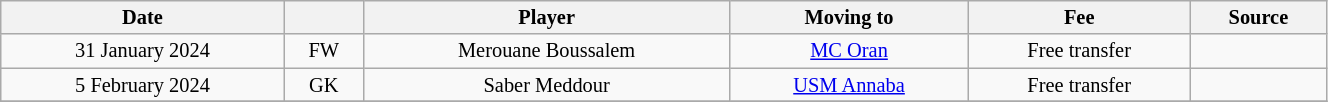<table class="wikitable sortable" style="width:70%; text-align:center; font-size:85%; text-align:centre;">
<tr>
<th>Date</th>
<th></th>
<th>Player</th>
<th>Moving to</th>
<th>Fee</th>
<th>Source</th>
</tr>
<tr>
<td>31 January 2024</td>
<td>FW</td>
<td> Merouane Boussalem</td>
<td><a href='#'>MC Oran</a></td>
<td>Free transfer</td>
<td></td>
</tr>
<tr>
<td>5 February 2024</td>
<td>GK</td>
<td> Saber Meddour</td>
<td><a href='#'>USM Annaba</a></td>
<td>Free transfer</td>
<td></td>
</tr>
<tr>
</tr>
</table>
